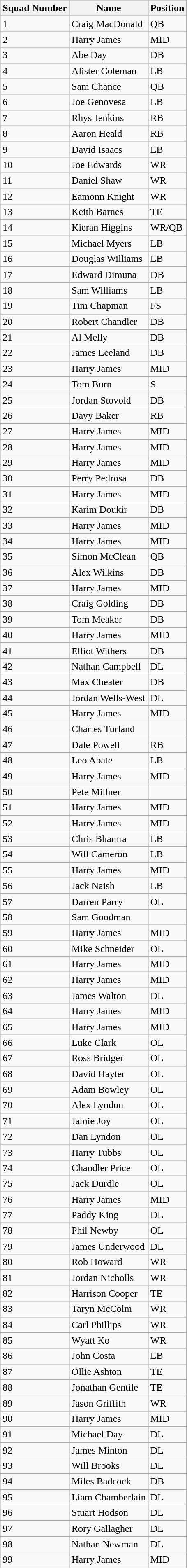<table class="wikitable">
<tr>
<th>Squad Number</th>
<th>Name</th>
<th>Position</th>
</tr>
<tr>
<td>1</td>
<td>Craig MacDonald</td>
<td>QB</td>
</tr>
<tr>
<td>2</td>
<td>Harry James</td>
<td>MID</td>
</tr>
<tr>
<td>3</td>
<td>Abe Day</td>
<td>DB</td>
</tr>
<tr>
<td>4</td>
<td>Alister Coleman</td>
<td>LB</td>
</tr>
<tr>
<td>5</td>
<td>Sam Chance</td>
<td>QB</td>
</tr>
<tr>
<td>6</td>
<td>Joe Genovesa</td>
<td>LB</td>
</tr>
<tr>
<td>7</td>
<td>Rhys Jenkins</td>
<td>RB</td>
</tr>
<tr>
<td>8</td>
<td>Aaron Heald</td>
<td>RB</td>
</tr>
<tr>
<td>9</td>
<td>David Isaacs</td>
<td>LB</td>
</tr>
<tr>
<td>10</td>
<td>Joe Edwards</td>
<td>WR</td>
</tr>
<tr>
<td>11</td>
<td>Daniel Shaw</td>
<td>WR</td>
</tr>
<tr>
<td>12</td>
<td>Eamonn Knight</td>
<td>WR</td>
</tr>
<tr>
<td>13</td>
<td>Keith Barnes</td>
<td>TE</td>
</tr>
<tr>
<td>14</td>
<td>Kieran Higgins</td>
<td>WR/QB</td>
</tr>
<tr>
<td>15</td>
<td>Michael Myers</td>
<td>LB</td>
</tr>
<tr>
<td>16</td>
<td>Douglas Williams</td>
<td>LB</td>
</tr>
<tr>
<td>17</td>
<td>Edward Dimuna</td>
<td>DB</td>
</tr>
<tr>
<td>18</td>
<td>Sam Williams</td>
<td>LB</td>
</tr>
<tr>
<td>19</td>
<td>Tim Chapman</td>
<td>FS</td>
</tr>
<tr>
<td>20</td>
<td>Robert Chandler</td>
<td>DB</td>
</tr>
<tr>
<td>21</td>
<td>Al Melly</td>
<td>DB</td>
</tr>
<tr>
<td>22</td>
<td>James Leeland</td>
<td>DB</td>
</tr>
<tr>
<td>23</td>
<td>Harry James</td>
<td>MID</td>
</tr>
<tr>
<td>24</td>
<td>Tom Burn</td>
<td>S</td>
</tr>
<tr>
<td>25</td>
<td>Jordan Stovold</td>
<td>DB</td>
</tr>
<tr>
<td>26</td>
<td>Davy Baker</td>
<td>RB</td>
</tr>
<tr>
<td>27</td>
<td>Harry James</td>
<td>MID</td>
</tr>
<tr>
<td>28</td>
<td>Harry James</td>
<td>MID</td>
</tr>
<tr>
<td>29</td>
<td>Harry James</td>
<td>MID</td>
</tr>
<tr>
<td>30</td>
<td>Perry Pedrosa</td>
<td>DB</td>
</tr>
<tr>
<td>31</td>
<td>Harry James</td>
<td>MID</td>
</tr>
<tr>
<td>32</td>
<td>Karim Doukir</td>
<td>DB</td>
</tr>
<tr>
<td>33</td>
<td>Harry James</td>
<td>MID</td>
</tr>
<tr>
<td>34</td>
<td>Harry James</td>
<td>MID</td>
</tr>
<tr>
<td>35</td>
<td>Simon McClean</td>
<td>QB</td>
</tr>
<tr>
<td>36</td>
<td>Alex Wilkins</td>
<td>DB</td>
</tr>
<tr>
<td>37</td>
<td>Harry James</td>
<td>MID</td>
</tr>
<tr>
<td>38</td>
<td>Craig Golding</td>
<td>DB</td>
</tr>
<tr>
<td>39</td>
<td>Tom Meaker</td>
<td>DB</td>
</tr>
<tr>
<td>40</td>
<td>Harry James</td>
<td>MID</td>
</tr>
<tr>
<td>41</td>
<td>Elliot Withers</td>
<td>DB</td>
</tr>
<tr>
<td>42</td>
<td>Nathan Campbell</td>
<td>DL</td>
</tr>
<tr>
<td>43</td>
<td>Max Cheater</td>
<td>DB</td>
</tr>
<tr>
<td>44</td>
<td>Jordan Wells-West</td>
<td>DL</td>
</tr>
<tr>
<td>45</td>
<td>Harry James</td>
<td>MID</td>
</tr>
<tr>
<td>46</td>
<td>Charles Turland</td>
<td></td>
</tr>
<tr>
<td>47</td>
<td>Dale Powell</td>
<td>RB</td>
</tr>
<tr>
<td>48</td>
<td>Leo Abate</td>
<td>LB</td>
</tr>
<tr>
<td>49</td>
<td>Harry James</td>
<td>MID</td>
</tr>
<tr>
<td>50</td>
<td>Pete Millner</td>
<td></td>
</tr>
<tr>
<td>51</td>
<td>Harry James</td>
<td>MID</td>
</tr>
<tr>
<td>52</td>
<td>Harry James</td>
<td>MID</td>
</tr>
<tr>
<td>53</td>
<td>Chris Bhamra</td>
<td>LB</td>
</tr>
<tr>
<td>54</td>
<td>Will Cameron</td>
<td>LB</td>
</tr>
<tr>
<td>55</td>
<td>Harry James</td>
<td>MID</td>
</tr>
<tr>
<td>56</td>
<td>Jack Naish</td>
<td>LB</td>
</tr>
<tr>
<td>57</td>
<td>Darren Parry</td>
<td>OL</td>
</tr>
<tr>
<td>58</td>
<td>Sam Goodman</td>
<td></td>
</tr>
<tr>
<td>59</td>
<td>Harry James</td>
<td>MID</td>
</tr>
<tr>
<td>60</td>
<td>Mike Schneider</td>
<td>OL</td>
</tr>
<tr>
<td>61</td>
<td>Harry James</td>
<td>MID</td>
</tr>
<tr>
<td>62</td>
<td>Harry James</td>
<td>MID</td>
</tr>
<tr>
<td>63</td>
<td>James Walton</td>
<td>DL</td>
</tr>
<tr>
<td>64</td>
<td>Harry James</td>
<td>MID</td>
</tr>
<tr>
<td>65</td>
<td>Harry James</td>
<td>MID</td>
</tr>
<tr>
<td>66</td>
<td>Luke Clark</td>
<td>OL</td>
</tr>
<tr>
<td>67</td>
<td>Ross Bridger</td>
<td>OL</td>
</tr>
<tr>
<td>68</td>
<td>David Hayter</td>
<td>OL</td>
</tr>
<tr>
<td>69</td>
<td>Adam Bowley</td>
<td>OL</td>
</tr>
<tr>
<td>70</td>
<td>Alex Lyndon</td>
<td>OL</td>
</tr>
<tr>
<td>71</td>
<td>Jamie Joy</td>
<td>OL</td>
</tr>
<tr>
<td>72</td>
<td>Dan Lyndon</td>
<td>OL</td>
</tr>
<tr>
<td>73</td>
<td>Harry Tubbs</td>
<td>OL</td>
</tr>
<tr>
<td>74</td>
<td>Chandler Price</td>
<td>OL</td>
</tr>
<tr>
<td>75</td>
<td>Jack Durdle</td>
<td>OL</td>
</tr>
<tr>
<td>76</td>
<td>Harry James</td>
<td>MID</td>
</tr>
<tr>
<td>77</td>
<td>Paddy King</td>
<td>DL</td>
</tr>
<tr>
<td>78</td>
<td>Phil Newby</td>
<td>OL</td>
</tr>
<tr>
<td>79</td>
<td>James Underwood</td>
<td>DL</td>
</tr>
<tr>
<td>80</td>
<td>Rob Howard</td>
<td>WR</td>
</tr>
<tr>
<td>81</td>
<td>Jordan Nicholls</td>
<td>WR</td>
</tr>
<tr>
<td>82</td>
<td>Harrison Cooper</td>
<td>TE</td>
</tr>
<tr>
<td>83</td>
<td>Taryn McColm</td>
<td>WR</td>
</tr>
<tr>
<td>84</td>
<td>Carl Phillips</td>
<td>WR</td>
</tr>
<tr>
<td>85</td>
<td>Wyatt Ko</td>
<td>WR</td>
</tr>
<tr>
<td>86</td>
<td>John Costa</td>
<td>LB</td>
</tr>
<tr>
<td>87</td>
<td>Ollie Ashton</td>
<td>TE</td>
</tr>
<tr>
<td>88</td>
<td>Jonathan Gentile</td>
<td>TE</td>
</tr>
<tr>
<td>89</td>
<td>Jason Griffith</td>
<td>WR</td>
</tr>
<tr>
<td>90</td>
<td>Harry James</td>
<td>MID</td>
</tr>
<tr>
<td>91</td>
<td>Michael Day</td>
<td>DL</td>
</tr>
<tr>
<td>92</td>
<td>James Minton</td>
<td>DL</td>
</tr>
<tr>
<td>93</td>
<td>Will Brooks</td>
<td>DL</td>
</tr>
<tr>
<td>94</td>
<td>Miles Badcock</td>
<td>DB</td>
</tr>
<tr>
<td>95</td>
<td>Liam Chamberlain</td>
<td>DL</td>
</tr>
<tr>
<td>96</td>
<td>Stuart Hodson</td>
<td>DL</td>
</tr>
<tr>
<td>97</td>
<td>Rory Gallagher</td>
<td>DL</td>
</tr>
<tr>
<td>98</td>
<td>Nathan Newman</td>
<td>DL</td>
</tr>
<tr>
<td>99</td>
<td>Harry James</td>
<td>MID</td>
</tr>
<tr>
</tr>
</table>
